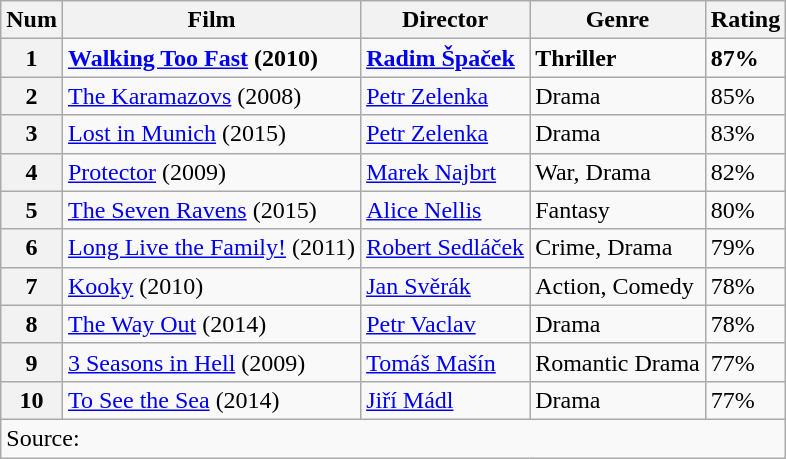<table class="wikitable">
<tr>
<th>Num</th>
<th>Film</th>
<th>Director</th>
<th>Genre</th>
<th>Rating</th>
</tr>
<tr>
<th><strong>1</strong></th>
<td><strong><a href='#'>Walking Too Fast</a> (2010)</strong></td>
<td><strong><a href='#'>Radim Špaček</a></strong></td>
<td><strong>Thriller</strong></td>
<td><strong>87%</strong></td>
</tr>
<tr>
<th>2</th>
<td><a href='#'>The Karamazovs</a> (2008)</td>
<td><a href='#'>Petr Zelenka</a></td>
<td>Drama</td>
<td>85%</td>
</tr>
<tr>
<th>3</th>
<td><a href='#'>Lost in Munich</a> (2015)</td>
<td><a href='#'>Petr Zelenka</a></td>
<td>Drama</td>
<td>83%</td>
</tr>
<tr>
<th>4</th>
<td><a href='#'>Protector</a> (2009)</td>
<td><a href='#'>Marek Najbrt</a></td>
<td>War, Drama</td>
<td>82%</td>
</tr>
<tr>
<th>5</th>
<td><a href='#'>The Seven Ravens</a> (2015)</td>
<td><a href='#'>Alice Nellis</a></td>
<td>Fantasy</td>
<td>80%</td>
</tr>
<tr>
<th>6</th>
<td><a href='#'>Long Live the Family!</a> (2011)</td>
<td><a href='#'>Robert Sedláček</a></td>
<td>Crime, Drama</td>
<td>79%</td>
</tr>
<tr>
<th>7</th>
<td><a href='#'>Kooky</a> (2010)</td>
<td><a href='#'>Jan Svěrák</a></td>
<td>Action, Comedy</td>
<td>78%</td>
</tr>
<tr>
<th>8</th>
<td><a href='#'>The Way Out</a> (2014)</td>
<td><a href='#'>Petr Vaclav</a></td>
<td>Drama</td>
<td>78%</td>
</tr>
<tr>
<th>9</th>
<td><a href='#'>3 Seasons in Hell</a> (2009)</td>
<td><a href='#'>Tomáš Mašín</a></td>
<td>Romantic Drama</td>
<td>77%</td>
</tr>
<tr>
<th>10</th>
<td><a href='#'>To See the Sea</a> (2014)</td>
<td><a href='#'>Jiří Mádl</a></td>
<td>Drama</td>
<td>77%</td>
</tr>
<tr>
<td colspan="5">Source:</td>
</tr>
</table>
